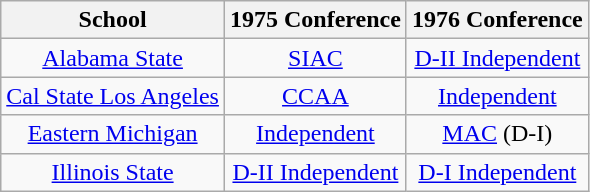<table class="wikitable sortable">
<tr>
<th>School</th>
<th>1975 Conference</th>
<th>1976 Conference</th>
</tr>
<tr style="text-align:center;">
<td><a href='#'>Alabama State</a></td>
<td><a href='#'>SIAC</a></td>
<td><a href='#'>D-II Independent</a></td>
</tr>
<tr style="text-align:center;">
<td><a href='#'>Cal State Los Angeles</a></td>
<td><a href='#'>CCAA</a></td>
<td><a href='#'>Independent</a></td>
</tr>
<tr style="text-align:center;">
<td><a href='#'>Eastern Michigan</a></td>
<td><a href='#'>Independent</a></td>
<td><a href='#'>MAC</a> (D-I)</td>
</tr>
<tr style="text-align:center;">
<td><a href='#'>Illinois State</a></td>
<td><a href='#'>D-II Independent</a></td>
<td><a href='#'>D-I Independent</a></td>
</tr>
</table>
